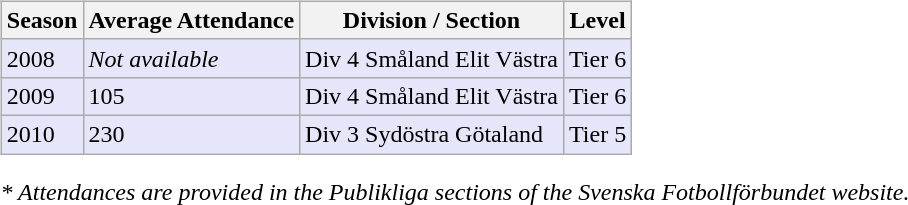<table>
<tr>
<td valign="top" width=0%><br><table class="wikitable">
<tr style="background:#f0f6fa;">
<th><strong>Season</strong></th>
<th><strong>Average Attendance</strong></th>
<th><strong>Division / Section</strong></th>
<th><strong>Level</strong></th>
</tr>
<tr>
<td style="background:#E6E6FA;">2008</td>
<td style="background:#E6E6FA;"><em>Not available</em></td>
<td style="background:#E6E6FA;">Div 4 Småland Elit Västra</td>
<td style="background:#E6E6FA;">Tier 6</td>
</tr>
<tr>
<td style="background:#E6E6FA;">2009</td>
<td style="background:#E6E6FA;">105</td>
<td style="background:#E6E6FA;">Div 4 Småland Elit Västra</td>
<td style="background:#E6E6FA;">Tier 6</td>
</tr>
<tr>
<td style="background:#E6E6FA;">2010</td>
<td style="background:#E6E6FA;">230</td>
<td style="background:#E6E6FA;">Div 3 Sydöstra Götaland</td>
<td style="background:#E6E6FA;">Tier 5</td>
</tr>
</table>
<em>* Attendances are provided in the Publikliga sections of the Svenska Fotbollförbundet website.</em> </td>
</tr>
</table>
